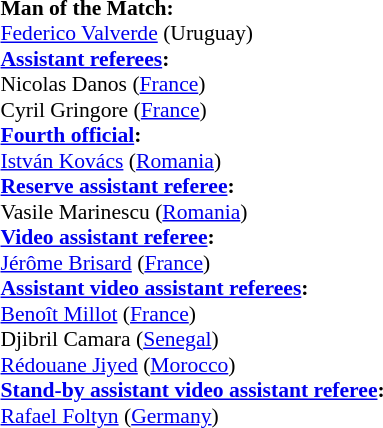<table style="width:100%; font-size:90%;">
<tr>
<td><br><strong>Man of the Match:</strong>
<br><a href='#'>Federico Valverde</a> (Uruguay)<br><strong><a href='#'>Assistant referees</a>:</strong>
<br>Nicolas Danos (<a href='#'>France</a>)
<br>Cyril Gringore (<a href='#'>France</a>)
<br><strong><a href='#'>Fourth official</a>:</strong>
<br><a href='#'>István Kovács</a> (<a href='#'>Romania</a>)
<br><strong><a href='#'>Reserve assistant referee</a>:</strong>
<br>Vasile Marinescu (<a href='#'>Romania</a>)
<br><strong><a href='#'>Video assistant referee</a>:</strong>
<br><a href='#'>Jérôme Brisard</a> (<a href='#'>France</a>)
<br><strong><a href='#'>Assistant video assistant referees</a>:</strong>
<br><a href='#'>Benoît Millot</a> (<a href='#'>France</a>)
<br>Djibril Camara (<a href='#'>Senegal</a>)
<br><a href='#'>Rédouane Jiyed</a> (<a href='#'>Morocco</a>)
<br><strong><a href='#'>Stand-by assistant video assistant referee</a>:</strong>
<br><a href='#'>Rafael Foltyn</a> (<a href='#'>Germany</a>)</td>
</tr>
</table>
